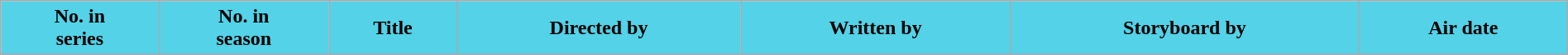<table class="wikitable plainrowheaders" style="width:100%;">
<tr>
<th style="background-color: #54D2E7; color: #000; text-align: center;">No. in<br>series</th>
<th style="background-color: #54D2E7; color: #000; text-align: center;">No. in<br>season</th>
<th style="background-color: #54D2E7; color: #000; text-align: center;">Title</th>
<th style="background-color: #54D2E7; color: #000; text-align: center;">Directed by</th>
<th style="background-color: #54D2E7; color: #000; text-align: center;">Written by</th>
<th style="background-color: #54D2E7; color: #000; text-align: center;">Storyboard by</th>
<th style="background-color: #54D2E7; color: #000; text-align: center;">Air date<br>


















































</th>
</tr>
</table>
